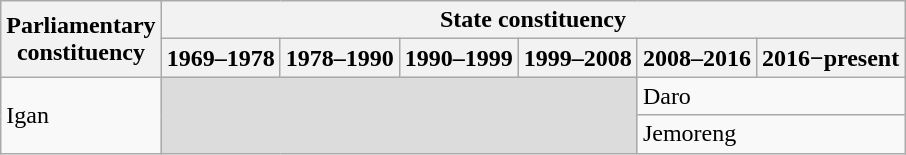<table class="wikitable">
<tr>
<th rowspan="2">Parliamentary<br>constituency</th>
<th colspan="6">State constituency</th>
</tr>
<tr>
<th>1969–1978</th>
<th>1978–1990</th>
<th>1990–1999</th>
<th>1999–2008</th>
<th>2008–2016</th>
<th>2016−present</th>
</tr>
<tr>
<td rowspan="2">Igan</td>
<td colspan="4" rowspan="2" bgcolor="dcdcdc"></td>
<td colspan="2">Daro</td>
</tr>
<tr>
<td colspan="2">Jemoreng</td>
</tr>
</table>
